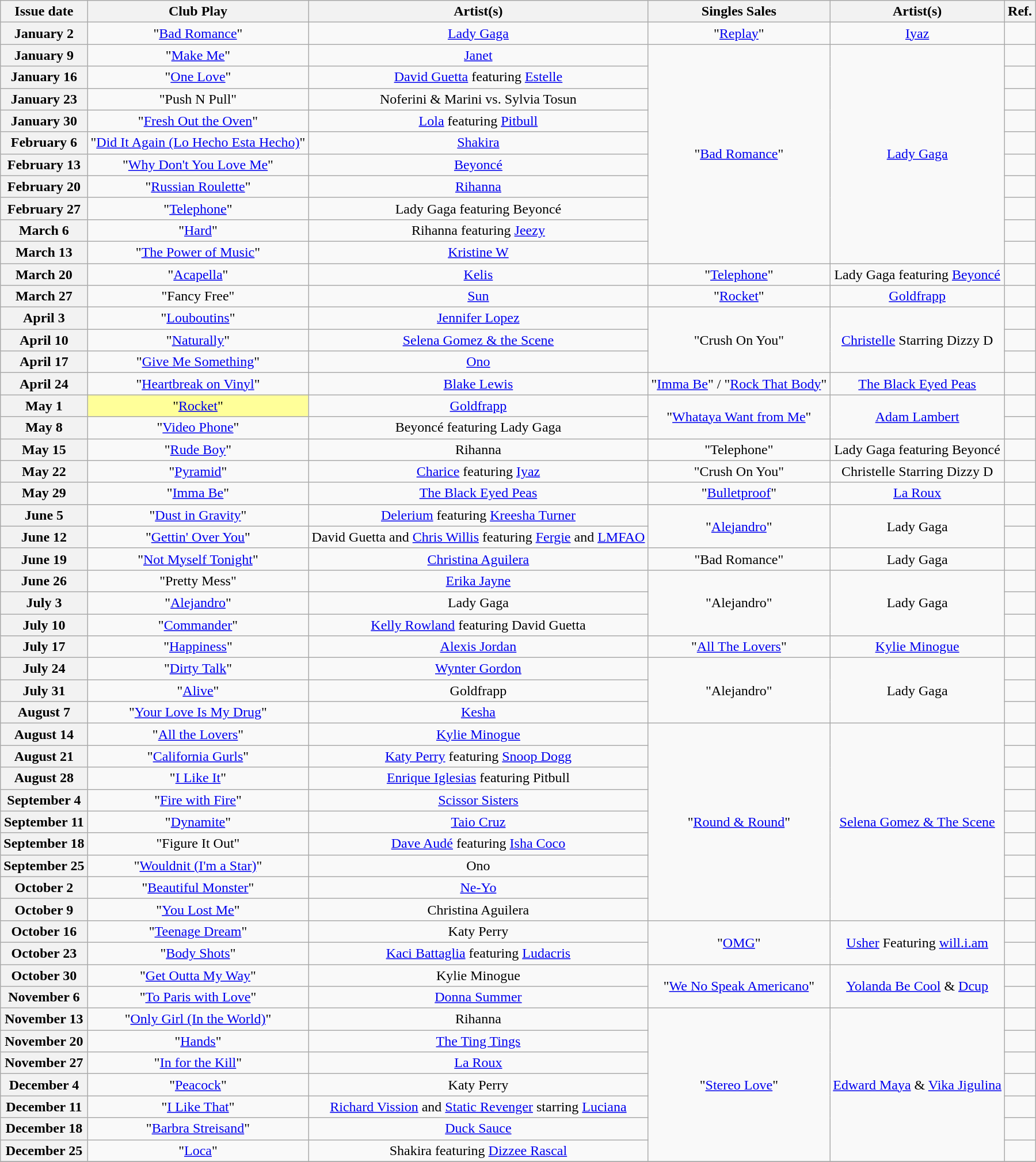<table class="wikitable sortable plainrowheaders" style="text-align:center;">
<tr>
<th scope="col" class="unsortable">Issue date</th>
<th scope="col" class="unsortable">Club Play</th>
<th scope="col" class="unsortable">Artist(s)</th>
<th scope="col" class="unsortable">Singles Sales</th>
<th scope="col" class="unsortable">Artist(s)</th>
<th scope="col" class="unsortable">Ref.</th>
</tr>
<tr>
<th scope=row>January 2</th>
<td>"<a href='#'>Bad Romance</a>"</td>
<td><a href='#'>Lady Gaga</a></td>
<td>"<a href='#'>Replay</a>"</td>
<td><a href='#'>Iyaz</a></td>
<td></td>
</tr>
<tr>
<th scope=row>January 9</th>
<td>"<a href='#'>Make Me</a>"</td>
<td><a href='#'>Janet</a></td>
<td rowspan="10">"<a href='#'>Bad Romance</a>"</td>
<td rowspan="10"><a href='#'>Lady Gaga</a></td>
<td></td>
</tr>
<tr>
<th scope=row>January 16</th>
<td>"<a href='#'>One Love</a>"</td>
<td><a href='#'>David Guetta</a> featuring <a href='#'>Estelle</a></td>
<td></td>
</tr>
<tr>
<th scope=row>January 23</th>
<td>"Push N Pull"</td>
<td>Noferini & Marini vs. Sylvia Tosun</td>
<td></td>
</tr>
<tr>
<th scope=row>January 30</th>
<td>"<a href='#'>Fresh Out the Oven</a>"</td>
<td><a href='#'>Lola</a> featuring <a href='#'>Pitbull</a></td>
<td></td>
</tr>
<tr>
<th scope=row>February 6</th>
<td>"<a href='#'>Did It Again (Lo Hecho Esta Hecho)</a>"</td>
<td><a href='#'>Shakira</a></td>
<td></td>
</tr>
<tr>
<th scope=row>February 13</th>
<td>"<a href='#'>Why Don't You Love Me</a>"</td>
<td><a href='#'>Beyoncé</a></td>
<td></td>
</tr>
<tr>
<th scope=row>February 20</th>
<td>"<a href='#'>Russian Roulette</a>"</td>
<td><a href='#'>Rihanna</a></td>
<td></td>
</tr>
<tr>
<th scope=row>February 27</th>
<td>"<a href='#'>Telephone</a>"</td>
<td>Lady Gaga featuring Beyoncé</td>
<td></td>
</tr>
<tr>
<th scope=row>March 6</th>
<td>"<a href='#'>Hard</a>"</td>
<td>Rihanna featuring <a href='#'>Jeezy</a></td>
<td></td>
</tr>
<tr>
<th scope=row>March 13</th>
<td>"<a href='#'>The Power of Music</a>"</td>
<td><a href='#'>Kristine W</a></td>
<td></td>
</tr>
<tr>
<th scope=row>March 20</th>
<td>"<a href='#'>Acapella</a>"</td>
<td><a href='#'>Kelis</a></td>
<td>"<a href='#'>Telephone</a>"</td>
<td>Lady Gaga featuring <a href='#'>Beyoncé</a></td>
<td></td>
</tr>
<tr>
<th scope=row>March 27</th>
<td>"Fancy Free"</td>
<td><a href='#'>Sun</a></td>
<td>"<a href='#'>Rocket</a>"</td>
<td><a href='#'>Goldfrapp</a></td>
<td></td>
</tr>
<tr>
<th scope=row>April 3</th>
<td>"<a href='#'>Louboutins</a>"</td>
<td><a href='#'>Jennifer Lopez</a></td>
<td rowspan="3">"Crush On You"</td>
<td rowspan="3"><a href='#'>Christelle</a> Starring Dizzy D</td>
<td></td>
</tr>
<tr>
<th scope=row>April 10</th>
<td>"<a href='#'>Naturally</a>"</td>
<td><a href='#'>Selena Gomez & the Scene</a></td>
<td></td>
</tr>
<tr>
<th scope=row>April 17</th>
<td>"<a href='#'>Give Me Something</a>"</td>
<td><a href='#'>Ono</a></td>
<td></td>
</tr>
<tr>
<th scope=row>April 24</th>
<td>"<a href='#'>Heartbreak on Vinyl</a>"</td>
<td><a href='#'>Blake Lewis</a></td>
<td>"<a href='#'>Imma Be</a>" / "<a href='#'>Rock That Body</a>"</td>
<td><a href='#'>The Black Eyed Peas</a></td>
<td></td>
</tr>
<tr>
<th scope=row>May 1</th>
<td bgcolor=#FFFF99>"<a href='#'>Rocket</a>" </td>
<td><a href='#'>Goldfrapp</a></td>
<td rowspan="2">"<a href='#'>Whataya Want from Me</a>"</td>
<td rowspan="2"><a href='#'>Adam Lambert</a></td>
<td></td>
</tr>
<tr>
<th scope=row>May 8</th>
<td>"<a href='#'>Video Phone</a>"</td>
<td>Beyoncé featuring Lady Gaga</td>
<td></td>
</tr>
<tr>
<th scope=row>May 15</th>
<td>"<a href='#'>Rude Boy</a>"</td>
<td>Rihanna</td>
<td>"Telephone"</td>
<td>Lady Gaga featuring Beyoncé</td>
<td></td>
</tr>
<tr>
<th scope=row>May 22</th>
<td>"<a href='#'>Pyramid</a>"</td>
<td><a href='#'>Charice</a> featuring <a href='#'>Iyaz</a></td>
<td>"Crush On You"</td>
<td>Christelle Starring Dizzy D</td>
<td></td>
</tr>
<tr>
<th scope=row>May 29</th>
<td>"<a href='#'>Imma Be</a>"</td>
<td><a href='#'>The Black Eyed Peas</a></td>
<td>"<a href='#'>Bulletproof</a>"</td>
<td><a href='#'>La Roux</a></td>
<td></td>
</tr>
<tr>
<th scope=row>June 5</th>
<td>"<a href='#'>Dust in Gravity</a>"</td>
<td><a href='#'>Delerium</a> featuring <a href='#'>Kreesha Turner</a></td>
<td rowspan="2">"<a href='#'>Alejandro</a>"</td>
<td rowspan="2">Lady Gaga</td>
<td></td>
</tr>
<tr>
<th scope=row>June 12</th>
<td>"<a href='#'>Gettin' Over You</a>"</td>
<td>David Guetta and <a href='#'>Chris Willis</a> featuring <a href='#'>Fergie</a> and <a href='#'>LMFAO</a></td>
<td></td>
</tr>
<tr>
<th scope=row>June 19</th>
<td>"<a href='#'>Not Myself Tonight</a>"</td>
<td><a href='#'>Christina Aguilera</a></td>
<td>"Bad Romance"</td>
<td>Lady Gaga</td>
<td></td>
</tr>
<tr>
<th scope=row>June 26</th>
<td>"Pretty Mess"</td>
<td><a href='#'>Erika Jayne</a></td>
<td rowspan="3">"Alejandro"</td>
<td rowspan="3">Lady Gaga</td>
<td></td>
</tr>
<tr>
<th scope=row>July 3</th>
<td>"<a href='#'>Alejandro</a>"</td>
<td>Lady Gaga</td>
<td></td>
</tr>
<tr>
<th scope=row>July 10</th>
<td>"<a href='#'>Commander</a>"</td>
<td><a href='#'>Kelly Rowland</a> featuring David Guetta</td>
<td></td>
</tr>
<tr>
<th scope=row>July 17</th>
<td>"<a href='#'>Happiness</a>"</td>
<td><a href='#'>Alexis Jordan</a></td>
<td>"<a href='#'>All The Lovers</a>"</td>
<td><a href='#'>Kylie Minogue</a></td>
<td></td>
</tr>
<tr>
<th scope=row>July 24</th>
<td>"<a href='#'>Dirty Talk</a>"</td>
<td><a href='#'>Wynter Gordon</a></td>
<td rowspan="3">"Alejandro"</td>
<td rowspan="3">Lady Gaga</td>
<td></td>
</tr>
<tr>
<th scope=row>July 31</th>
<td>"<a href='#'>Alive</a>"</td>
<td>Goldfrapp</td>
<td></td>
</tr>
<tr>
<th scope=row>August 7</th>
<td>"<a href='#'>Your Love Is My Drug</a>"</td>
<td><a href='#'>Kesha</a></td>
<td></td>
</tr>
<tr>
<th scope=row>August 14</th>
<td>"<a href='#'>All the Lovers</a>"</td>
<td><a href='#'>Kylie Minogue</a></td>
<td rowspan="9">"<a href='#'>Round & Round</a>"</td>
<td rowspan="9"><a href='#'>Selena Gomez & The Scene</a></td>
<td></td>
</tr>
<tr>
<th scope=row>August 21</th>
<td>"<a href='#'>California Gurls</a>"</td>
<td><a href='#'>Katy Perry</a> featuring <a href='#'>Snoop Dogg</a></td>
<td></td>
</tr>
<tr>
<th scope=row>August 28</th>
<td>"<a href='#'>I Like It</a>"</td>
<td><a href='#'>Enrique Iglesias</a> featuring Pitbull</td>
<td></td>
</tr>
<tr>
<th scope=row>September 4</th>
<td>"<a href='#'>Fire with Fire</a>"</td>
<td><a href='#'>Scissor Sisters</a></td>
<td></td>
</tr>
<tr>
<th scope=row>September 11</th>
<td>"<a href='#'>Dynamite</a>"</td>
<td><a href='#'>Taio Cruz</a></td>
<td></td>
</tr>
<tr>
<th scope=row>September 18</th>
<td>"Figure It Out"</td>
<td><a href='#'>Dave Audé</a> featuring <a href='#'>Isha Coco</a></td>
<td></td>
</tr>
<tr>
<th scope=row>September 25</th>
<td>"<a href='#'>Wouldnit (I'm a Star)</a>"</td>
<td>Ono</td>
<td></td>
</tr>
<tr>
<th scope=row>October 2</th>
<td>"<a href='#'>Beautiful Monster</a>"</td>
<td><a href='#'>Ne-Yo</a></td>
<td></td>
</tr>
<tr>
<th scope=row>October 9</th>
<td>"<a href='#'>You Lost Me</a>"</td>
<td>Christina Aguilera</td>
<td></td>
</tr>
<tr>
<th scope=row>October 16</th>
<td>"<a href='#'>Teenage Dream</a>"</td>
<td>Katy Perry</td>
<td rowspan="2">"<a href='#'>OMG</a>"</td>
<td rowspan="2"><a href='#'>Usher</a> Featuring <a href='#'>will.i.am</a></td>
<td></td>
</tr>
<tr>
<th scope=row>October 23</th>
<td>"<a href='#'>Body Shots</a>"</td>
<td><a href='#'>Kaci Battaglia</a> featuring <a href='#'>Ludacris</a></td>
<td></td>
</tr>
<tr>
<th scope=row>October 30</th>
<td>"<a href='#'>Get Outta My Way</a>"</td>
<td>Kylie Minogue</td>
<td rowspan="2">"<a href='#'>We No Speak Americano</a>"</td>
<td rowspan="2"><a href='#'>Yolanda Be Cool</a> & <a href='#'>Dcup</a></td>
<td></td>
</tr>
<tr>
<th scope=row>November 6</th>
<td>"<a href='#'>To Paris with Love</a>"</td>
<td><a href='#'>Donna Summer</a></td>
<td></td>
</tr>
<tr>
<th scope=row>November 13</th>
<td>"<a href='#'>Only Girl (In the World)</a>"</td>
<td>Rihanna</td>
<td rowspan="7">"<a href='#'>Stereo Love</a>"</td>
<td rowspan="7"><a href='#'>Edward Maya</a> & <a href='#'>Vika Jigulina</a></td>
<td></td>
</tr>
<tr>
<th scope=row>November 20</th>
<td>"<a href='#'>Hands</a>"</td>
<td><a href='#'>The Ting Tings</a></td>
<td></td>
</tr>
<tr>
<th scope=row>November 27</th>
<td>"<a href='#'>In for the Kill</a>"</td>
<td><a href='#'>La Roux</a></td>
<td></td>
</tr>
<tr>
<th scope=row>December 4</th>
<td>"<a href='#'>Peacock</a>"</td>
<td>Katy Perry</td>
<td></td>
</tr>
<tr>
<th scope=row>December 11</th>
<td>"<a href='#'>I Like That</a>"</td>
<td><a href='#'>Richard Vission</a> and <a href='#'>Static Revenger</a> starring <a href='#'>Luciana</a></td>
<td></td>
</tr>
<tr>
<th scope=row>December 18</th>
<td>"<a href='#'>Barbra Streisand</a>"</td>
<td><a href='#'>Duck Sauce</a></td>
<td></td>
</tr>
<tr>
<th scope=row>December 25</th>
<td>"<a href='#'>Loca</a>"</td>
<td>Shakira featuring <a href='#'>Dizzee Rascal</a></td>
<td></td>
</tr>
<tr>
</tr>
</table>
